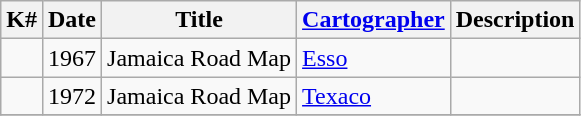<table class="wikitable sortable" border="1">
<tr>
<th>K#</th>
<th>Date</th>
<th>Title</th>
<th><a href='#'>Cartographer</a></th>
<th>Description</th>
</tr>
<tr>
<td></td>
<td>1967</td>
<td>Jamaica Road Map</td>
<td><a href='#'>Esso</a></td>
<td></td>
</tr>
<tr>
<td></td>
<td>1972</td>
<td>Jamaica Road Map</td>
<td><a href='#'>Texaco</a></td>
<td></td>
</tr>
<tr>
</tr>
</table>
